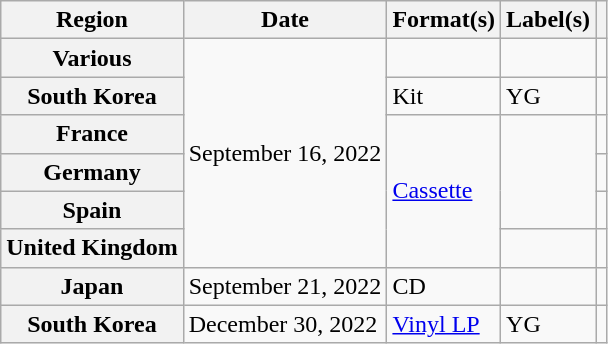<table class="wikitable plainrowheaders">
<tr>
<th scope="col">Region</th>
<th scope="col">Date</th>
<th scope="col">Format(s)</th>
<th scope="col">Label(s)</th>
<th scope="col"></th>
</tr>
<tr>
<th scope="row">Various</th>
<td rowspan="6">September 16, 2022</td>
<td></td>
<td></td>
<td align="center"></td>
</tr>
<tr>
<th scope="row">South Korea</th>
<td>Kit</td>
<td>YG</td>
<td align="center"></td>
</tr>
<tr>
<th scope="row">France</th>
<td rowspan="4"><a href='#'>Cassette</a></td>
<td rowspan="3"></td>
<td></td>
</tr>
<tr>
<th scope="row">Germany</th>
<td></td>
</tr>
<tr>
<th scope="row">Spain</th>
<td></td>
</tr>
<tr>
<th scope="row">United Kingdom</th>
<td></td>
<td align="center"></td>
</tr>
<tr>
<th scope="row">Japan</th>
<td>September 21, 2022</td>
<td>CD</td>
<td></td>
<td align="center"></td>
</tr>
<tr>
<th scope="row">South Korea</th>
<td>December 30, 2022</td>
<td><a href='#'>Vinyl LP</a></td>
<td>YG</td>
<td align="center"></td>
</tr>
</table>
